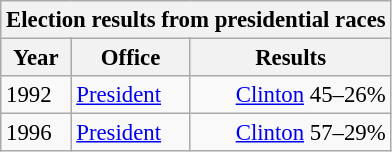<table class="wikitable" style="font-size:95%;">
<tr>
<th colspan="3">Election results from presidential races</th>
</tr>
<tr>
<th>Year</th>
<th>Office</th>
<th>Results</th>
</tr>
<tr>
<td>1992</td>
<td><a href='#'>President</a></td>
<td align="right" ><a href='#'>Clinton</a> 45–26%</td>
</tr>
<tr>
<td>1996</td>
<td><a href='#'>President</a></td>
<td align="right" ><a href='#'>Clinton</a> 57–29%</td>
</tr>
</table>
